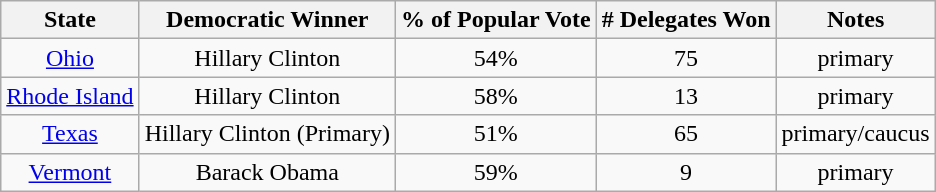<table class="wikitable sortable" style="text-align:center">
<tr>
<th>State</th>
<th>Democratic Winner</th>
<th>% of Popular Vote</th>
<th># Delegates Won</th>
<th>Notes</th>
</tr>
<tr>
<td><a href='#'>Ohio</a></td>
<td>Hillary Clinton</td>
<td>54%</td>
<td>75</td>
<td>primary</td>
</tr>
<tr>
<td><a href='#'>Rhode Island</a></td>
<td>Hillary Clinton</td>
<td>58%</td>
<td>13</td>
<td>primary</td>
</tr>
<tr>
<td><a href='#'>Texas</a></td>
<td>Hillary Clinton (Primary)</td>
<td>51%</td>
<td>65</td>
<td>primary/caucus</td>
</tr>
<tr>
<td><a href='#'>Vermont</a></td>
<td>Barack Obama</td>
<td>59%</td>
<td>9</td>
<td>primary</td>
</tr>
</table>
